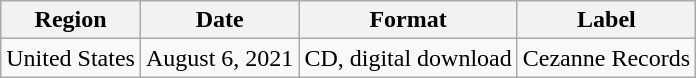<table class=wikitable>
<tr>
<th>Region</th>
<th>Date</th>
<th>Format</th>
<th>Label</th>
</tr>
<tr>
<td>United States</td>
<td>August 6, 2021</td>
<td>CD, digital download</td>
<td>Cezanne Records</td>
</tr>
</table>
